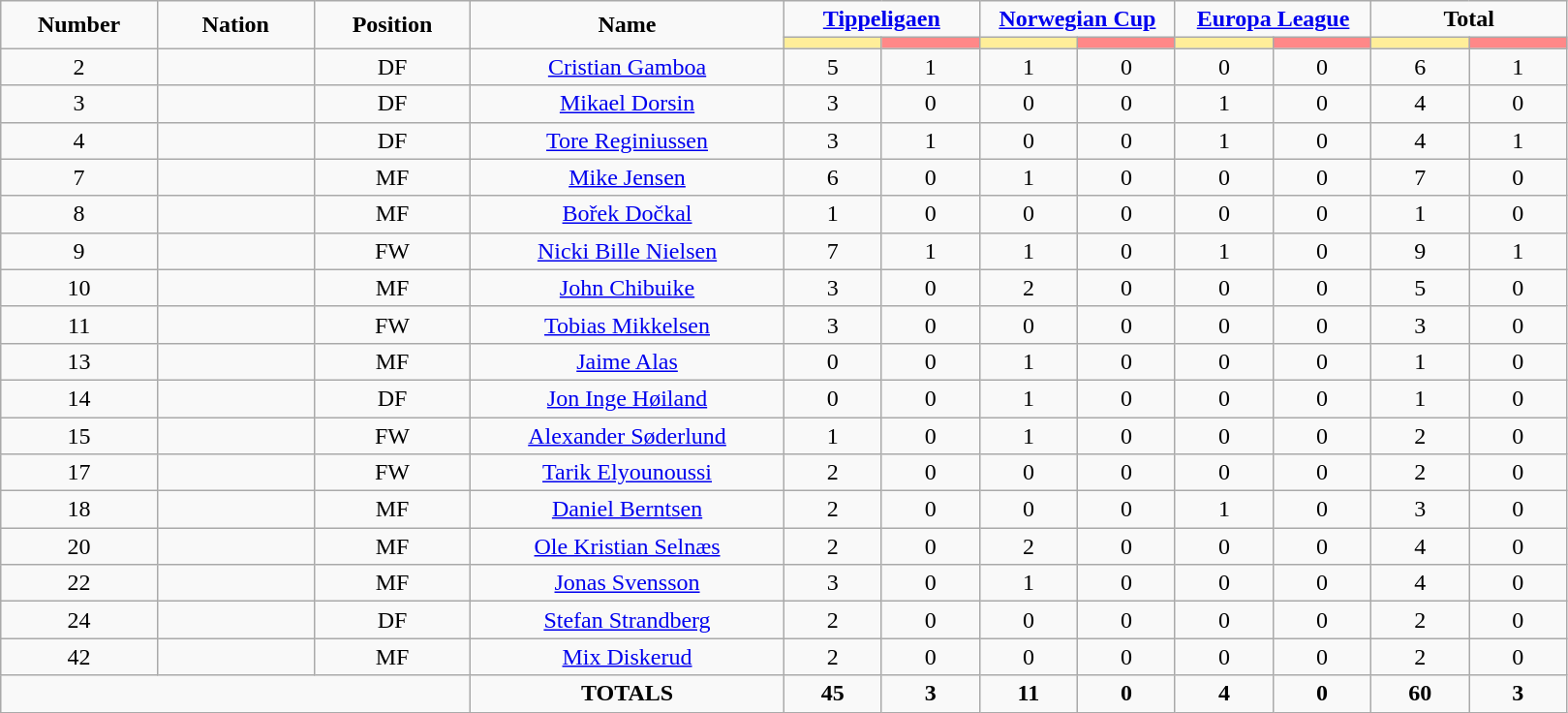<table class="wikitable" style="font-size: 100%; text-align: center;">
<tr>
<td rowspan=2 width="10%" align=center><strong>Number</strong></td>
<td rowspan=2 width="10%" align=center><strong>Nation</strong></td>
<td rowspan=2 width="10%" align=center><strong>Position</strong></td>
<td rowspan=2 width="20%" align=center><strong>Name</strong></td>
<td colspan=2 align=center><strong><a href='#'>Tippeligaen</a></strong></td>
<td colspan=2 align=center><strong><a href='#'>Norwegian Cup</a></strong></td>
<td colspan=2 align=center><strong><a href='#'>Europa League</a></strong></td>
<td colspan=2 align=center><strong>Total</strong></td>
</tr>
<tr>
<th width=60 style="background: #FFEE99"></th>
<th width=60 style="background: #FF8888"></th>
<th width=60 style="background: #FFEE99"></th>
<th width=60 style="background: #FF8888"></th>
<th width=60 style="background: #FFEE99"></th>
<th width=60 style="background: #FF8888"></th>
<th width=60 style="background: #FFEE99"></th>
<th width=60 style="background: #FF8888"></th>
</tr>
<tr>
<td>2</td>
<td></td>
<td>DF</td>
<td><a href='#'>Cristian Gamboa</a></td>
<td>5</td>
<td>1</td>
<td>1</td>
<td>0</td>
<td>0</td>
<td>0</td>
<td>6</td>
<td>1</td>
</tr>
<tr>
<td>3</td>
<td></td>
<td>DF</td>
<td><a href='#'>Mikael Dorsin</a></td>
<td>3</td>
<td>0</td>
<td>0</td>
<td>0</td>
<td>1</td>
<td>0</td>
<td>4</td>
<td>0</td>
</tr>
<tr>
<td>4</td>
<td></td>
<td>DF</td>
<td><a href='#'>Tore Reginiussen</a></td>
<td>3</td>
<td>1</td>
<td>0</td>
<td>0</td>
<td>1</td>
<td>0</td>
<td>4</td>
<td>1</td>
</tr>
<tr>
<td>7</td>
<td></td>
<td>MF</td>
<td><a href='#'>Mike Jensen</a></td>
<td>6</td>
<td>0</td>
<td>1</td>
<td>0</td>
<td>0</td>
<td>0</td>
<td>7</td>
<td>0</td>
</tr>
<tr>
<td>8</td>
<td></td>
<td>MF</td>
<td><a href='#'>Bořek Dočkal</a></td>
<td>1</td>
<td>0</td>
<td>0</td>
<td>0</td>
<td>0</td>
<td>0</td>
<td>1</td>
<td>0</td>
</tr>
<tr>
<td>9</td>
<td></td>
<td>FW</td>
<td><a href='#'>Nicki Bille Nielsen</a></td>
<td>7</td>
<td>1</td>
<td>1</td>
<td>0</td>
<td>1</td>
<td>0</td>
<td>9</td>
<td>1</td>
</tr>
<tr>
<td>10</td>
<td></td>
<td>MF</td>
<td><a href='#'>John Chibuike</a></td>
<td>3</td>
<td>0</td>
<td>2</td>
<td>0</td>
<td>0</td>
<td>0</td>
<td>5</td>
<td>0</td>
</tr>
<tr>
<td>11</td>
<td></td>
<td>FW</td>
<td><a href='#'>Tobias Mikkelsen</a></td>
<td>3</td>
<td>0</td>
<td>0</td>
<td>0</td>
<td>0</td>
<td>0</td>
<td>3</td>
<td>0</td>
</tr>
<tr>
<td>13</td>
<td></td>
<td>MF</td>
<td><a href='#'>Jaime Alas</a></td>
<td>0</td>
<td>0</td>
<td>1</td>
<td>0</td>
<td>0</td>
<td>0</td>
<td>1</td>
<td>0</td>
</tr>
<tr>
<td>14</td>
<td></td>
<td>DF</td>
<td><a href='#'>Jon Inge Høiland</a></td>
<td>0</td>
<td>0</td>
<td>1</td>
<td>0</td>
<td>0</td>
<td>0</td>
<td>1</td>
<td>0</td>
</tr>
<tr>
<td>15</td>
<td></td>
<td>FW</td>
<td><a href='#'>Alexander Søderlund</a></td>
<td>1</td>
<td>0</td>
<td>1</td>
<td>0</td>
<td>0</td>
<td>0</td>
<td>2</td>
<td>0</td>
</tr>
<tr>
<td>17</td>
<td></td>
<td>FW</td>
<td><a href='#'>Tarik Elyounoussi</a></td>
<td>2</td>
<td>0</td>
<td>0</td>
<td>0</td>
<td>0</td>
<td>0</td>
<td>2</td>
<td>0</td>
</tr>
<tr>
<td>18</td>
<td></td>
<td>MF</td>
<td><a href='#'>Daniel Berntsen</a></td>
<td>2</td>
<td>0</td>
<td>0</td>
<td>0</td>
<td>1</td>
<td>0</td>
<td>3</td>
<td>0</td>
</tr>
<tr>
<td>20</td>
<td></td>
<td>MF</td>
<td><a href='#'>Ole Kristian Selnæs</a></td>
<td>2</td>
<td>0</td>
<td>2</td>
<td>0</td>
<td>0</td>
<td>0</td>
<td>4</td>
<td>0</td>
</tr>
<tr>
<td>22</td>
<td></td>
<td>MF</td>
<td><a href='#'>Jonas Svensson</a></td>
<td>3</td>
<td>0</td>
<td>1</td>
<td>0</td>
<td>0</td>
<td>0</td>
<td>4</td>
<td>0</td>
</tr>
<tr>
<td>24</td>
<td></td>
<td>DF</td>
<td><a href='#'>Stefan Strandberg</a></td>
<td>2</td>
<td>0</td>
<td>0</td>
<td>0</td>
<td>0</td>
<td>0</td>
<td>2</td>
<td>0</td>
</tr>
<tr>
<td>42</td>
<td></td>
<td>MF</td>
<td><a href='#'>Mix Diskerud</a></td>
<td>2</td>
<td>0</td>
<td>0</td>
<td>0</td>
<td>0</td>
<td>0</td>
<td>2</td>
<td>0</td>
</tr>
<tr>
<td colspan=3></td>
<td><strong>TOTALS</strong></td>
<td><strong>45</strong></td>
<td><strong>3</strong></td>
<td><strong>11</strong></td>
<td><strong>0</strong></td>
<td><strong>4</strong></td>
<td><strong>0</strong></td>
<td><strong>60</strong></td>
<td><strong>3</strong></td>
</tr>
</table>
